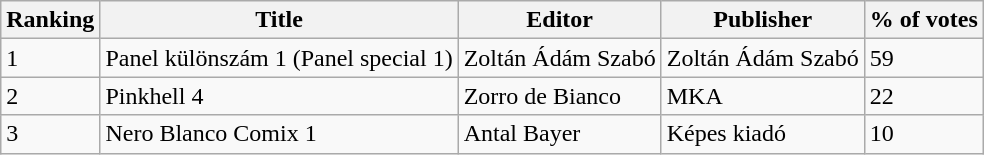<table | class="wikitable">
<tr valign="top">
<th><strong>Ranking</strong></th>
<th><strong>Title</strong></th>
<th><strong>Editor</strong></th>
<th><strong>Publisher</strong></th>
<th><strong>% of votes</strong></th>
</tr>
<tr>
<td>1</td>
<td>Panel különszám 1 (Panel special 1)</td>
<td>Zoltán Ádám Szabó</td>
<td>Zoltán Ádám Szabó</td>
<td>59</td>
</tr>
<tr>
<td>2</td>
<td>Pinkhell 4</td>
<td>Zorro de Bianco</td>
<td>MKA</td>
<td>22</td>
</tr>
<tr>
<td>3</td>
<td>Nero Blanco Comix 1</td>
<td>Antal Bayer</td>
<td>Képes kiadó</td>
<td>10</td>
</tr>
</table>
